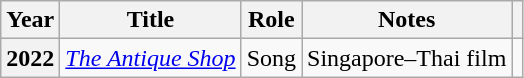<table class="wikitable sortable plainrowheaders">
<tr>
<th scope="col">Year</th>
<th scope="col">Title</th>
<th scope="col">Role</th>
<th scope="col">Notes</th>
<th scope="col" class="unsortable"></th>
</tr>
<tr>
<th scope="row">2022</th>
<td><em><a href='#'>The Antique Shop</a></em></td>
<td>Song</td>
<td>Singapore–Thai film</td>
<td></td>
</tr>
</table>
